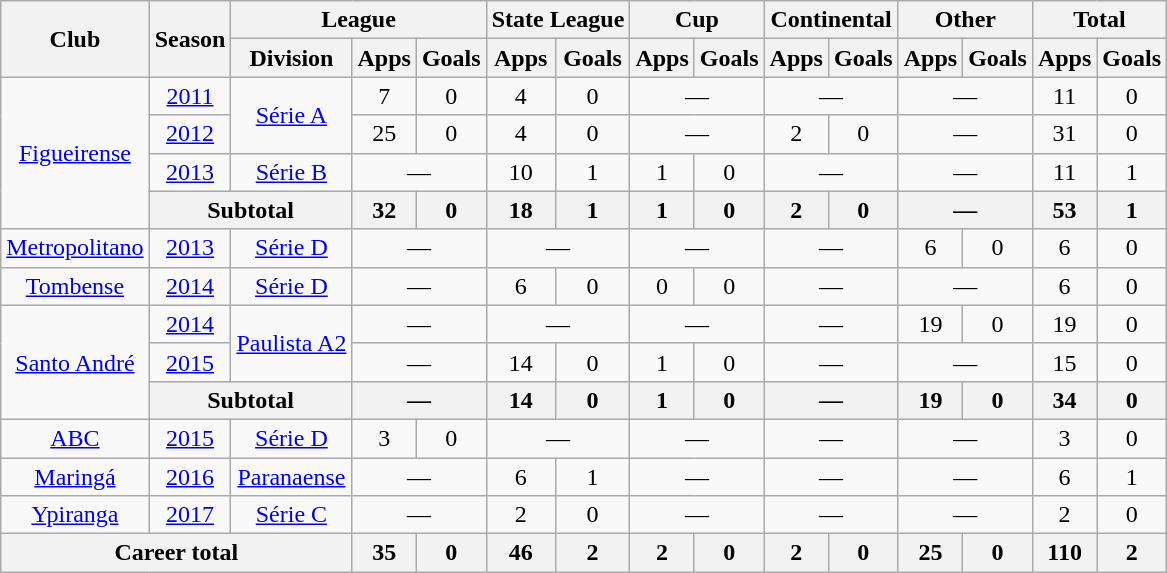<table class="wikitable" style="text-align: center;">
<tr>
<th rowspan="2">Club</th>
<th rowspan="2">Season</th>
<th colspan="3">League</th>
<th colspan="2">State League</th>
<th colspan="2">Cup</th>
<th colspan="2">Continental</th>
<th colspan="2">Other</th>
<th colspan="2">Total</th>
</tr>
<tr>
<th>Division</th>
<th>Apps</th>
<th>Goals</th>
<th>Apps</th>
<th>Goals</th>
<th>Apps</th>
<th>Goals</th>
<th>Apps</th>
<th>Goals</th>
<th>Apps</th>
<th>Goals</th>
<th>Apps</th>
<th>Goals</th>
</tr>
<tr>
<td rowspan=4 align="center"><a href='#'>Figueirense</a></td>
<td><a href='#'>2011</a></td>
<td rowspan=2><a href='#'>Série A</a></td>
<td>7</td>
<td>0</td>
<td>4</td>
<td>0</td>
<td colspan="2">—</td>
<td colspan="2">—</td>
<td colspan="2">—</td>
<td>11</td>
<td>0</td>
</tr>
<tr>
<td><a href='#'>2012</a></td>
<td>25</td>
<td>0</td>
<td>4</td>
<td>0</td>
<td colspan="2">—</td>
<td>2</td>
<td>0</td>
<td colspan="2">—</td>
<td>31</td>
<td>0</td>
</tr>
<tr>
<td><a href='#'>2013</a></td>
<td><a href='#'>Série B</a></td>
<td colspan="2">—</td>
<td>10</td>
<td>1</td>
<td>1</td>
<td>0</td>
<td colspan="2">—</td>
<td colspan="2">—</td>
<td>11</td>
<td>1</td>
</tr>
<tr>
<th colspan="2">Subtotal</th>
<th>32</th>
<th>0</th>
<th>18</th>
<th>1</th>
<th>1</th>
<th>0</th>
<th>2</th>
<th>0</th>
<th colspan="2">—</th>
<th>53</th>
<th>1</th>
</tr>
<tr>
<td align="center"><a href='#'>Metropolitano</a></td>
<td><a href='#'>2013</a></td>
<td><a href='#'>Série D</a></td>
<td colspan="2">—</td>
<td colspan="2">—</td>
<td colspan="2">—</td>
<td colspan="2">—</td>
<td>6</td>
<td>0</td>
<td>6</td>
<td>0</td>
</tr>
<tr>
<td align="center"><a href='#'>Tombense</a></td>
<td><a href='#'>2014</a></td>
<td><a href='#'>Série D</a></td>
<td colspan="2">—</td>
<td>6</td>
<td>0</td>
<td>0</td>
<td>0</td>
<td colspan="2">—</td>
<td colspan="2">—</td>
<td>6</td>
<td>0</td>
</tr>
<tr>
<td rowspan=3 align="center"><a href='#'>Santo André</a></td>
<td><a href='#'>2014</a></td>
<td rowspan=2><a href='#'>Paulista A2</a></td>
<td colspan="2">—</td>
<td colspan="2">—</td>
<td colspan="2">—</td>
<td colspan="2">—</td>
<td>19</td>
<td>0</td>
<td>19</td>
<td>0</td>
</tr>
<tr>
<td><a href='#'>2015</a></td>
<td colspan="2">—</td>
<td>14</td>
<td>0</td>
<td>1</td>
<td>0</td>
<td colspan="2">—</td>
<td colspan="2">—</td>
<td>15</td>
<td>0</td>
</tr>
<tr>
<th colspan="2">Subtotal</th>
<th colspan="2">—</th>
<th>14</th>
<th>0</th>
<th>1</th>
<th>0</th>
<th colspan="2">—</th>
<th>19</th>
<th>0</th>
<th>34</th>
<th>0</th>
</tr>
<tr>
<td align="center"><a href='#'>ABC</a></td>
<td><a href='#'>2015</a></td>
<td><a href='#'>Série D</a></td>
<td>3</td>
<td>0</td>
<td colspan="2">—</td>
<td colspan="2">—</td>
<td colspan="2">—</td>
<td colspan="2">—</td>
<td>3</td>
<td>0</td>
</tr>
<tr>
<td align="center"><a href='#'>Maringá</a></td>
<td><a href='#'>2016</a></td>
<td><a href='#'>Paranaense</a></td>
<td colspan="2">—</td>
<td>6</td>
<td>1</td>
<td colspan="2">—</td>
<td colspan="2">—</td>
<td colspan="2">—</td>
<td>6</td>
<td>1</td>
</tr>
<tr>
<td align="center"><a href='#'>Ypiranga</a></td>
<td><a href='#'>2017</a></td>
<td><a href='#'>Série C</a></td>
<td colspan="2">—</td>
<td>2</td>
<td>0</td>
<td colspan="2">—</td>
<td colspan="2">—</td>
<td colspan="2">—</td>
<td>2</td>
<td>0</td>
</tr>
<tr>
<th colspan="3"><strong>Career total</strong></th>
<th>35</th>
<th>0</th>
<th>46</th>
<th>2</th>
<th>2</th>
<th>0</th>
<th>2</th>
<th>0</th>
<th>25</th>
<th>0</th>
<th>110</th>
<th>2</th>
</tr>
</table>
